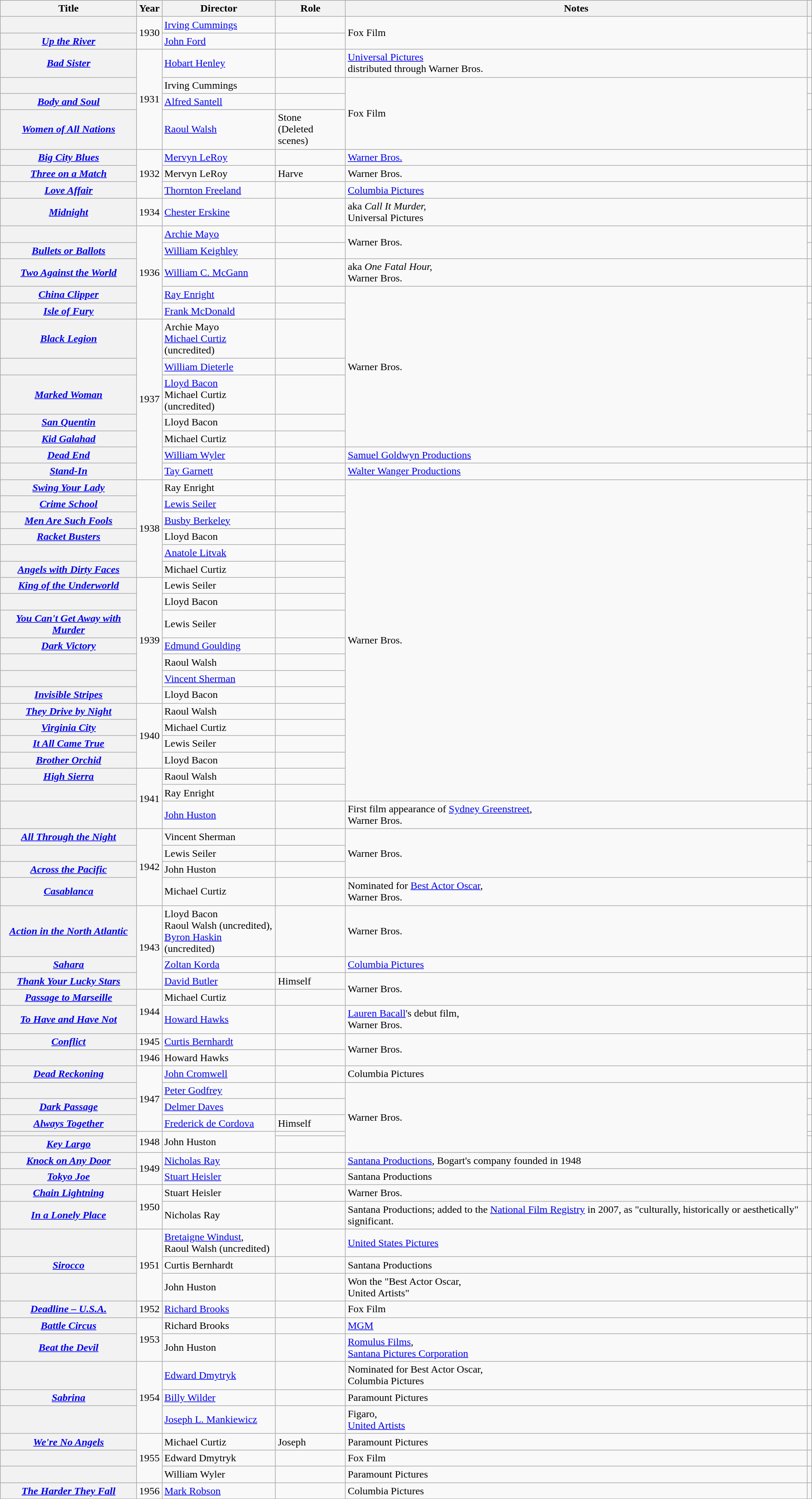<table class="wikitable plainrowheaders sortable" style="margin-right: 0;">
<tr>
<th scope="col">Title</th>
<th scope="col">Year</th>
<th scope="col">Director</th>
<th scope="col">Role</th>
<th scope="col" class="unsortable">Notes</th>
<th scope="col" class="unsortable"></th>
</tr>
<tr>
<th scope="row"><em></em></th>
<td rowspan="2">1930</td>
<td><a href='#'>Irving Cummings</a></td>
<td></td>
<td rowspan="2">Fox Film</td>
<td align="center"></td>
</tr>
<tr>
<th scope="row"><em><a href='#'>Up the River</a></em></th>
<td><a href='#'>John Ford</a></td>
<td></td>
<td align="center"></td>
</tr>
<tr>
<th scope="row"><em><a href='#'>Bad Sister</a></em></th>
<td rowspan="4">1931</td>
<td><a href='#'>Hobart Henley</a></td>
<td></td>
<td><a href='#'>Universal Pictures</a><br>distributed through Warner Bros.</td>
<td align="center"></td>
</tr>
<tr>
<th scope="row"><em></em></th>
<td>Irving Cummings</td>
<td></td>
<td rowspan="3">Fox Film</td>
<td align="center"></td>
</tr>
<tr>
<th scope="row"><em><a href='#'>Body and Soul</a></em></th>
<td><a href='#'>Alfred Santell</a></td>
<td></td>
<td align="center"></td>
</tr>
<tr>
<th scope="row"><em><a href='#'>Women of All Nations</a></em></th>
<td><a href='#'>Raoul Walsh</a></td>
<td>Stone <br>(Deleted scenes)</td>
<td align="center"></td>
</tr>
<tr>
<th scope="row"><em><a href='#'>Big City Blues</a></em></th>
<td rowspan="3">1932</td>
<td><a href='#'>Mervyn LeRoy</a></td>
<td></td>
<td><a href='#'>Warner Bros.</a></td>
<td align="center"></td>
</tr>
<tr>
<th scope="row"><em><a href='#'>Three on a Match</a></em></th>
<td>Mervyn LeRoy</td>
<td>Harve</td>
<td>Warner Bros.</td>
<td align="center"></td>
</tr>
<tr>
<th scope="row"><em><a href='#'>Love Affair</a></em></th>
<td><a href='#'>Thornton Freeland</a></td>
<td></td>
<td><a href='#'>Columbia Pictures</a></td>
<td align="center"></td>
</tr>
<tr>
<th scope="row"><em><a href='#'>Midnight</a></em></th>
<td>1934</td>
<td><a href='#'>Chester Erskine</a></td>
<td></td>
<td>aka <em>Call It Murder,</em><br>Universal Pictures</td>
<td align="center"></td>
</tr>
<tr>
<th scope="row"><em></em></th>
<td rowspan="5">1936</td>
<td><a href='#'>Archie Mayo</a></td>
<td></td>
<td rowspan="2">Warner Bros.</td>
<td align="center"></td>
</tr>
<tr>
<th scope="row"><em><a href='#'>Bullets or Ballots</a></em></th>
<td><a href='#'>William Keighley</a></td>
<td></td>
<td align="center"></td>
</tr>
<tr>
<th scope="row"><em><a href='#'>Two Against the World</a></em></th>
<td><a href='#'>William C. McGann</a></td>
<td></td>
<td>aka <em>One Fatal Hour,</em><br>Warner Bros.</td>
<td align="center"></td>
</tr>
<tr>
<th scope="row"><em><a href='#'>China Clipper</a></em></th>
<td><a href='#'>Ray Enright</a></td>
<td></td>
<td rowspan="7">Warner Bros.</td>
<td align="center"></td>
</tr>
<tr>
<th scope="row"><em><a href='#'>Isle of Fury</a></em></th>
<td><a href='#'>Frank McDonald</a></td>
<td></td>
<td align="center"></td>
</tr>
<tr>
<th scope="row"><em><a href='#'>Black Legion</a></em></th>
<td rowspan="7">1937</td>
<td>Archie Mayo<br><a href='#'>Michael Curtiz</a> (uncredited)</td>
<td></td>
<td align="center"></td>
</tr>
<tr>
<th scope="row"><em></em></th>
<td><a href='#'>William Dieterle</a></td>
<td></td>
<td align="center"></td>
</tr>
<tr>
<th scope="row"><em><a href='#'>Marked Woman</a></em></th>
<td><a href='#'>Lloyd Bacon</a><br>Michael Curtiz (uncredited)</td>
<td></td>
<td align="center"></td>
</tr>
<tr>
<th scope="row"><em><a href='#'>San Quentin</a></em></th>
<td>Lloyd Bacon</td>
<td></td>
<td align="center"></td>
</tr>
<tr>
<th scope="row"><em><a href='#'>Kid Galahad</a></em></th>
<td>Michael Curtiz</td>
<td></td>
<td align="center"></td>
</tr>
<tr>
<th scope="row"><em><a href='#'>Dead End</a></em></th>
<td><a href='#'>William Wyler</a></td>
<td></td>
<td><a href='#'>Samuel Goldwyn Productions</a></td>
<td align="center"></td>
</tr>
<tr>
<th scope="row"><em><a href='#'>Stand-In</a></em></th>
<td><a href='#'>Tay Garnett</a></td>
<td></td>
<td><a href='#'>Walter Wanger Productions</a></td>
<td align="center"></td>
</tr>
<tr>
<th scope="row"><em><a href='#'>Swing Your Lady</a></em></th>
<td rowspan="6">1938</td>
<td>Ray Enright</td>
<td></td>
<td rowspan="19">Warner Bros.</td>
<td align="center"></td>
</tr>
<tr>
<th scope="row"><em><a href='#'>Crime School</a></em></th>
<td><a href='#'>Lewis Seiler</a></td>
<td></td>
<td align="center"></td>
</tr>
<tr>
<th scope="row"><em><a href='#'>Men Are Such Fools</a></em></th>
<td><a href='#'>Busby Berkeley</a></td>
<td></td>
<td align="center"></td>
</tr>
<tr>
<th scope="row"><em><a href='#'>Racket Busters</a></em></th>
<td>Lloyd Bacon</td>
<td></td>
<td align="center"></td>
</tr>
<tr>
<th scope="row"><em></em></th>
<td><a href='#'>Anatole Litvak</a></td>
<td></td>
<td align="center"></td>
</tr>
<tr>
<th scope="row"><em><a href='#'>Angels with Dirty Faces</a></em></th>
<td>Michael Curtiz</td>
<td></td>
<td align="center"></td>
</tr>
<tr>
<th scope="row"><em><a href='#'>King of the Underworld</a></em></th>
<td rowspan="7">1939</td>
<td>Lewis Seiler</td>
<td></td>
<td align="center"></td>
</tr>
<tr>
<th scope="row"><em></em></th>
<td>Lloyd Bacon</td>
<td></td>
<td align="center"></td>
</tr>
<tr>
<th scope="row"><em><a href='#'>You Can't Get Away with Murder</a></em></th>
<td>Lewis Seiler</td>
<td></td>
<td align="center"></td>
</tr>
<tr>
<th scope="row"><em><a href='#'>Dark Victory</a></em></th>
<td><a href='#'>Edmund Goulding</a></td>
<td></td>
<td align="center"></td>
</tr>
<tr>
<th scope="row"><em></em></th>
<td>Raoul Walsh</td>
<td></td>
<td align="center"></td>
</tr>
<tr>
<th scope="row"><em></em></th>
<td><a href='#'>Vincent Sherman</a></td>
<td></td>
<td align="center"></td>
</tr>
<tr>
<th scope="row"><em><a href='#'>Invisible Stripes</a></em></th>
<td>Lloyd Bacon</td>
<td></td>
<td align="center"></td>
</tr>
<tr>
<th scope="row"><em><a href='#'>They Drive by Night</a></em></th>
<td rowspan="4">1940</td>
<td>Raoul Walsh</td>
<td></td>
<td align="center"></td>
</tr>
<tr>
<th scope="row"><em><a href='#'>Virginia City</a></em></th>
<td>Michael Curtiz</td>
<td></td>
<td align="center"></td>
</tr>
<tr>
<th scope="row"><em><a href='#'>It All Came True</a></em></th>
<td>Lewis Seiler</td>
<td></td>
<td align="center"></td>
</tr>
<tr>
<th scope="row"><em><a href='#'>Brother Orchid</a></em></th>
<td>Lloyd Bacon</td>
<td></td>
<td align="center"></td>
</tr>
<tr>
<th scope="row"><em><a href='#'>High Sierra</a></em></th>
<td rowspan="3">1941</td>
<td>Raoul Walsh</td>
<td></td>
<td align="center"></td>
</tr>
<tr>
<th scope="row"><em></em></th>
<td>Ray Enright</td>
<td></td>
<td align="center"></td>
</tr>
<tr>
<th scope="row"><em></em></th>
<td><a href='#'>John Huston</a></td>
<td></td>
<td>First film appearance of <a href='#'>Sydney Greenstreet</a>,<br> Warner Bros.</td>
<td align="center"></td>
</tr>
<tr>
<th scope="row"><em><a href='#'>All Through the Night</a></em></th>
<td rowspan="4">1942</td>
<td>Vincent Sherman</td>
<td></td>
<td rowspan="3">Warner Bros.</td>
<td align="center"></td>
</tr>
<tr>
<th scope="row"><em></em></th>
<td>Lewis Seiler</td>
<td></td>
<td align="center"></td>
</tr>
<tr>
<th scope="row"><em><a href='#'>Across the Pacific</a></em></th>
<td>John Huston</td>
<td></td>
<td align="center"></td>
</tr>
<tr>
<th scope="row"><em><a href='#'>Casablanca</a></em></th>
<td>Michael Curtiz</td>
<td></td>
<td>Nominated for <a href='#'>Best Actor Oscar</a>,<br> Warner Bros.</td>
<td align="center"></td>
</tr>
<tr>
<th scope="row"><em><a href='#'>Action in the North Atlantic</a></em></th>
<td rowspan="3">1943</td>
<td>Lloyd Bacon <br>Raoul Walsh (uncredited),<br><a href='#'>Byron Haskin</a> (uncredited)</td>
<td></td>
<td>Warner Bros.</td>
<td align="center"></td>
</tr>
<tr>
<th scope="row"><em><a href='#'>Sahara</a></em></th>
<td><a href='#'>Zoltan Korda</a></td>
<td></td>
<td><a href='#'>Columbia Pictures</a></td>
<td align="center"></td>
</tr>
<tr>
<th scope="row"><em><a href='#'>Thank Your Lucky Stars</a></em></th>
<td><a href='#'>David Butler</a></td>
<td>Himself</td>
<td rowspan="2">Warner Bros.</td>
<td align="center"></td>
</tr>
<tr>
<th scope="row"><em><a href='#'>Passage to Marseille</a></em></th>
<td rowspan="2">1944</td>
<td>Michael Curtiz</td>
<td></td>
<td align="center"></td>
</tr>
<tr>
<th scope="row"><em><a href='#'>To Have and Have Not</a></em></th>
<td><a href='#'>Howard Hawks</a></td>
<td></td>
<td><a href='#'>Lauren Bacall</a>'s debut film,<br>Warner Bros.</td>
<td align="center"></td>
</tr>
<tr>
<th scope="row"><em><a href='#'>Conflict</a></em></th>
<td>1945</td>
<td><a href='#'>Curtis Bernhardt</a></td>
<td></td>
<td rowspan="2">Warner Bros.</td>
<td align="center"></td>
</tr>
<tr>
<th scope="row"></th>
<td>1946</td>
<td>Howard Hawks</td>
<td></td>
<td align="center"></td>
</tr>
<tr>
<th scope="row"><em><a href='#'>Dead Reckoning</a></em></th>
<td rowspan="4">1947</td>
<td><a href='#'>John Cromwell</a></td>
<td></td>
<td>Columbia Pictures</td>
<td align="center"></td>
</tr>
<tr>
<th scope="row"><em></em></th>
<td><a href='#'>Peter Godfrey</a></td>
<td></td>
<td rowspan="5">Warner Bros.</td>
<td align="center"></td>
</tr>
<tr>
<th scope="row"><em><a href='#'>Dark Passage</a></em></th>
<td><a href='#'>Delmer Daves</a></td>
<td></td>
<td align="center"></td>
</tr>
<tr>
<th scope="row"><em><a href='#'>Always Together</a></em></th>
<td><a href='#'>Frederick de Cordova</a></td>
<td>Himself</td>
<td align="center"></td>
</tr>
<tr>
<th scope="row"><em></em></th>
<td rowspan="2">1948</td>
<td rowspan="2">John Huston</td>
<td></td>
<td align="center"></td>
</tr>
<tr>
<th scope="row"><em><a href='#'>Key Largo</a></em></th>
<td></td>
<td align="center"></td>
</tr>
<tr>
<th scope="row"><em><a href='#'>Knock on Any Door</a></em></th>
<td rowspan="2">1949</td>
<td><a href='#'>Nicholas Ray</a></td>
<td></td>
<td><a href='#'>Santana Productions</a>, Bogart's company founded in 1948</td>
<td align="center"></td>
</tr>
<tr>
<th scope="row"><em><a href='#'>Tokyo Joe</a></em></th>
<td><a href='#'>Stuart Heisler</a></td>
<td></td>
<td>Santana Productions</td>
<td align="center"></td>
</tr>
<tr>
<th scope="row"><em><a href='#'>Chain Lightning</a></em></th>
<td rowspan="2">1950</td>
<td>Stuart Heisler</td>
<td></td>
<td>Warner Bros.</td>
<td align="center"></td>
</tr>
<tr>
<th scope="row"><em><a href='#'>In a Lonely Place</a></em></th>
<td>Nicholas Ray</td>
<td></td>
<td>Santana Productions; added to the <a href='#'>National Film Registry</a> in 2007, as "culturally, historically or aesthetically" significant.</td>
<td align="center"></td>
</tr>
<tr>
<th scope="row"><em></em></th>
<td rowspan="3">1951</td>
<td><a href='#'>Bretaigne Windust</a>,<br>Raoul Walsh (uncredited)</td>
<td></td>
<td><a href='#'>United States Pictures</a></td>
<td align="center"></td>
</tr>
<tr>
<th scope="row"><em><a href='#'>Sirocco</a></em></th>
<td>Curtis Bernhardt</td>
<td></td>
<td>Santana Productions</td>
<td align="center"></td>
</tr>
<tr>
<th scope="row"><em></em></th>
<td>John Huston</td>
<td></td>
<td>Won the "Best Actor Oscar,<br>United Artists"</td>
<td align="center"></td>
</tr>
<tr>
<th scope="row"><em><a href='#'>Deadline – U.S.A.</a></em></th>
<td>1952</td>
<td><a href='#'>Richard Brooks</a></td>
<td></td>
<td>Fox Film</td>
<td align="center"></td>
</tr>
<tr>
<th scope="row"><em><a href='#'>Battle Circus</a></em></th>
<td rowspan="2">1953</td>
<td>Richard Brooks</td>
<td></td>
<td><a href='#'>MGM</a></td>
<td align="center"></td>
</tr>
<tr>
<th scope="row"><em><a href='#'>Beat the Devil</a></em></th>
<td>John Huston</td>
<td></td>
<td><a href='#'>Romulus Films</a>,<br><a href='#'>Santana Pictures Corporation</a></td>
<td align="center"></td>
</tr>
<tr>
<th scope="row"><em></em></th>
<td rowspan="3">1954</td>
<td><a href='#'>Edward Dmytryk</a></td>
<td></td>
<td>Nominated for Best Actor Oscar,<br>Columbia Pictures</td>
<td align="center"></td>
</tr>
<tr>
<th scope="row"><em><a href='#'>Sabrina</a></em></th>
<td><a href='#'>Billy Wilder</a></td>
<td></td>
<td>Paramount Pictures</td>
<td align="center"></td>
</tr>
<tr>
<th scope="row"><em></em></th>
<td><a href='#'>Joseph L. Mankiewicz</a></td>
<td></td>
<td>Figaro,<br><a href='#'>United Artists</a></td>
<td align="center"></td>
</tr>
<tr>
<th scope="row"><em><a href='#'>We're No Angels</a></em></th>
<td rowspan="3">1955</td>
<td>Michael Curtiz</td>
<td>Joseph</td>
<td>Paramount Pictures</td>
<td align="center"></td>
</tr>
<tr>
<th scope="row"><em></em></th>
<td>Edward Dmytryk</td>
<td></td>
<td>Fox Film</td>
<td align="center"></td>
</tr>
<tr>
<th scope="row"><em></em></th>
<td>William Wyler</td>
<td></td>
<td>Paramount Pictures</td>
<td align="center"></td>
</tr>
<tr>
<th scope="row"><em><a href='#'>The Harder They Fall</a></em></th>
<td>1956</td>
<td><a href='#'>Mark Robson</a></td>
<td></td>
<td>Columbia Pictures</td>
<td align="center"></td>
</tr>
</table>
